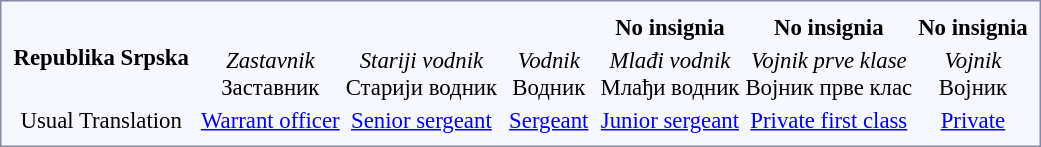<table style="border:1px solid #8888aa; background-color:#f7f8ff; padding:5px; font-size:95%; margin: 0px 12px 12px 0px;">
<tr style="text-align:center;">
<th rowspan=2> Republika Srpska</th>
<td colspan=6 rowspan=3></td>
<td colspan=2></td>
<td colspan=2></td>
<td colspan=6 rowspan=3></td>
<td colspan=6></td>
<td colspan=4 rowspan=3></td>
<td colspan=2><strong>No insignia</strong></td>
<td colspan=6><strong>No insignia</strong></td>
<td colspan=2><strong>No insignia</strong></td>
</tr>
<tr style="text-align:center;">
<td colspan=2><em>Zastavnik</em><br>Заставник</td>
<td colspan=2><em>Stariji vodnik</em><br>Старији водник</td>
<td colspan=6><em>Vodnik</em><br>Водник</td>
<td colspan=2><em>Mlađi vodnik</em><br>Млађи водник</td>
<td colspan=6><em>Vojnik prve klase</em><br>Војник прве клас</td>
<td colspan=2><em>Vojnik</em><br>Војник</td>
</tr>
<tr style="text-align:center;">
<td>Usual Translation</td>
<td colspan=2><a href='#'>Warrant officer</a></td>
<td colspan=2><a href='#'>Senior sergeant</a></td>
<td colspan=6><a href='#'>Sergeant</a></td>
<td colspan=2><a href='#'>Junior sergeant</a></td>
<td colspan=6><a href='#'>Private first class</a></td>
<td colspan=2><a href='#'>Private</a></td>
</tr>
</table>
